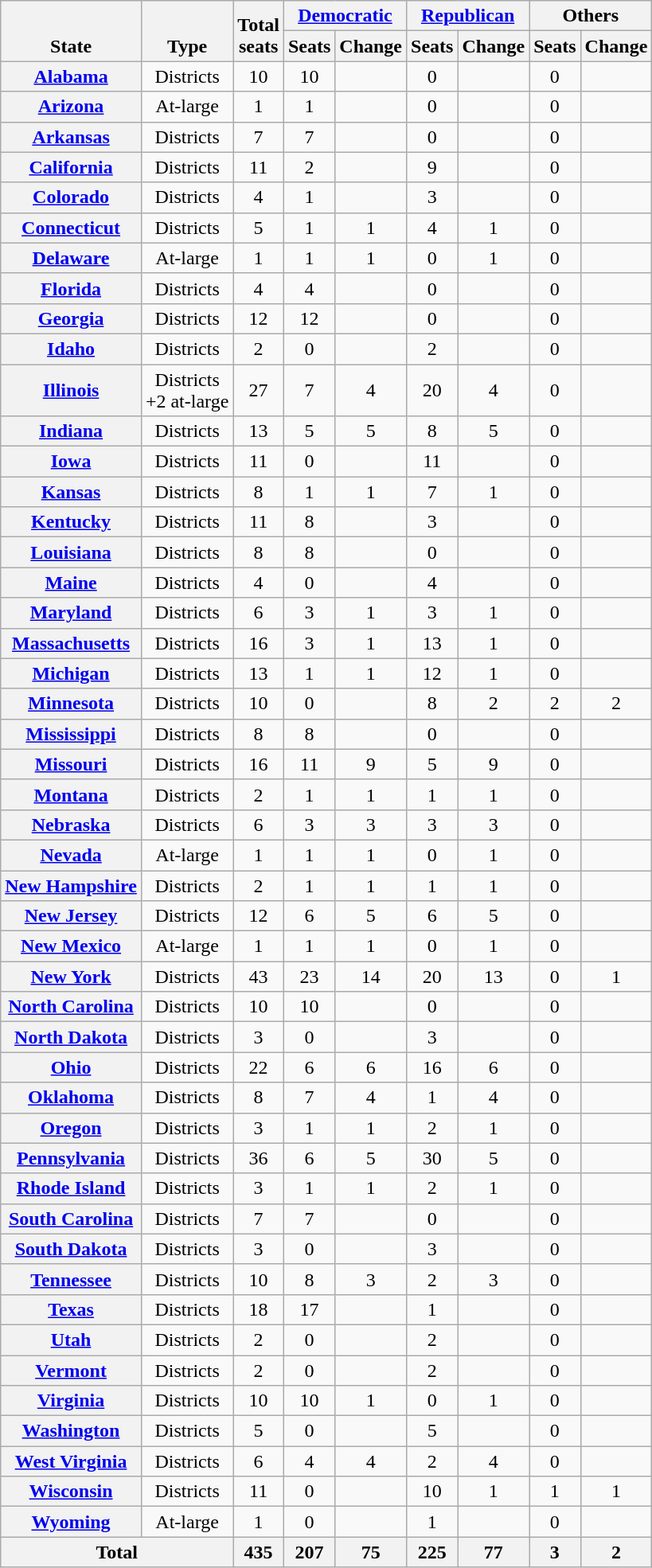<table class="wikitable sortable" style="text-align:center">
<tr valign=bottom>
<th rowspan=2>State</th>
<th rowspan=2>Type</th>
<th rowspan=2>Total<br>seats</th>
<th colspan=2 ><a href='#'>Democratic</a></th>
<th colspan=2 ><a href='#'>Republican</a></th>
<th Colspan=2>Others</th>
</tr>
<tr class=small>
<th>Seats</th>
<th>Change</th>
<th>Seats</th>
<th>Change</th>
<th>Seats</th>
<th>Change</th>
</tr>
<tr>
<th><a href='#'>Alabama</a></th>
<td>Districts</td>
<td>10</td>
<td>10</td>
<td></td>
<td>0</td>
<td></td>
<td>0</td>
<td data-sort-value=0></td>
</tr>
<tr>
<th><a href='#'>Arizona</a></th>
<td>At-large</td>
<td>1</td>
<td>1</td>
<td></td>
<td>0</td>
<td></td>
<td>0</td>
<td data-sort-value=0></td>
</tr>
<tr>
<th><a href='#'>Arkansas</a></th>
<td>Districts</td>
<td>7</td>
<td>7</td>
<td></td>
<td>0</td>
<td></td>
<td>0</td>
<td data-sort-value=0></td>
</tr>
<tr>
<th><a href='#'>California</a></th>
<td>Districts</td>
<td>11</td>
<td>2</td>
<td></td>
<td>9</td>
<td></td>
<td>0</td>
<td data-sort-value=0></td>
</tr>
<tr>
<th><a href='#'>Colorado</a></th>
<td>Districts</td>
<td>4</td>
<td>1</td>
<td></td>
<td>3</td>
<td></td>
<td>0</td>
<td data-sort-value=0></td>
</tr>
<tr>
<th><a href='#'>Connecticut</a></th>
<td>Districts</td>
<td>5</td>
<td>1</td>
<td> 1</td>
<td>4</td>
<td> 1</td>
<td>0</td>
<td data-sort-value=0></td>
</tr>
<tr>
<th><a href='#'>Delaware</a></th>
<td>At-large</td>
<td>1</td>
<td>1</td>
<td> 1</td>
<td>0</td>
<td> 1</td>
<td>0</td>
<td data-sort-value=0></td>
</tr>
<tr>
<th><a href='#'>Florida</a></th>
<td>Districts</td>
<td>4</td>
<td>4</td>
<td></td>
<td>0</td>
<td></td>
<td>0</td>
<td data-sort-value=0></td>
</tr>
<tr>
<th><a href='#'>Georgia</a></th>
<td>Districts</td>
<td>12</td>
<td>12</td>
<td></td>
<td>0</td>
<td></td>
<td>0</td>
<td data-sort-value=0></td>
</tr>
<tr>
<th><a href='#'>Idaho</a></th>
<td>Districts</td>
<td>2</td>
<td>0</td>
<td></td>
<td>2</td>
<td></td>
<td>0</td>
<td data-sort-value=0></td>
</tr>
<tr>
<th><a href='#'>Illinois</a></th>
<td>Districts<br>+2 at-large</td>
<td>27</td>
<td>7</td>
<td> 4</td>
<td>20</td>
<td> 4</td>
<td>0</td>
<td data-sort-value=0></td>
</tr>
<tr>
<th><a href='#'>Indiana</a></th>
<td>Districts</td>
<td>13</td>
<td>5</td>
<td> 5</td>
<td>8</td>
<td> 5</td>
<td>0</td>
<td data-sort-value=0></td>
</tr>
<tr>
<th><a href='#'>Iowa</a></th>
<td>Districts</td>
<td>11</td>
<td>0</td>
<td></td>
<td>11</td>
<td></td>
<td>0</td>
<td data-sort-value=0></td>
</tr>
<tr>
<th><a href='#'>Kansas</a></th>
<td>Districts</td>
<td>8</td>
<td>1</td>
<td> 1</td>
<td>7</td>
<td> 1</td>
<td>0</td>
<td data-sort-value=0></td>
</tr>
<tr>
<th><a href='#'>Kentucky</a></th>
<td>Districts</td>
<td>11</td>
<td>8</td>
<td></td>
<td>3</td>
<td></td>
<td>0</td>
<td data-sort-value=0></td>
</tr>
<tr>
<th><a href='#'>Louisiana</a></th>
<td>Districts</td>
<td>8</td>
<td>8</td>
<td></td>
<td>0</td>
<td></td>
<td>0</td>
<td data-sort-value=0></td>
</tr>
<tr>
<th><a href='#'>Maine</a></th>
<td>Districts</td>
<td>4</td>
<td>0</td>
<td></td>
<td>4</td>
<td></td>
<td>0</td>
<td data-sort-value=0></td>
</tr>
<tr>
<th><a href='#'>Maryland</a></th>
<td>Districts</td>
<td>6</td>
<td>3</td>
<td> 1</td>
<td>3</td>
<td> 1</td>
<td>0</td>
<td data-sort-value=0></td>
</tr>
<tr>
<th><a href='#'>Massachusetts</a></th>
<td>Districts</td>
<td>16</td>
<td>3</td>
<td> 1</td>
<td>13</td>
<td> 1</td>
<td>0</td>
<td data-sort-value=0></td>
</tr>
<tr>
<th><a href='#'>Michigan</a></th>
<td>Districts</td>
<td>13</td>
<td>1</td>
<td> 1</td>
<td>12</td>
<td> 1</td>
<td>0</td>
<td data-sort-value=0></td>
</tr>
<tr>
<th><a href='#'>Minnesota</a></th>
<td>Districts</td>
<td>10</td>
<td>0</td>
<td></td>
<td>8</td>
<td> 2</td>
<td>2</td>
<td> 2</td>
</tr>
<tr>
<th><a href='#'>Mississippi</a></th>
<td>Districts</td>
<td>8</td>
<td>8</td>
<td></td>
<td>0</td>
<td></td>
<td>0</td>
<td data-sort-value=0></td>
</tr>
<tr>
<th><a href='#'>Missouri</a></th>
<td>Districts</td>
<td>16</td>
<td>11</td>
<td> 9</td>
<td>5</td>
<td> 9</td>
<td>0</td>
<td data-sort-value=0></td>
</tr>
<tr>
<th><a href='#'>Montana</a></th>
<td>Districts</td>
<td>2</td>
<td>1</td>
<td> 1</td>
<td>1</td>
<td> 1</td>
<td>0</td>
<td data-sort-value=0></td>
</tr>
<tr>
<th><a href='#'>Nebraska</a></th>
<td>Districts</td>
<td>6</td>
<td>3</td>
<td> 3</td>
<td>3</td>
<td> 3</td>
<td>0</td>
<td data-sort-value=0></td>
</tr>
<tr>
<th><a href='#'>Nevada</a></th>
<td>At-large</td>
<td>1</td>
<td>1</td>
<td> 1</td>
<td>0</td>
<td> 1</td>
<td>0</td>
<td data-sort-value=0></td>
</tr>
<tr>
<th><a href='#'>New Hampshire</a></th>
<td>Districts</td>
<td>2</td>
<td>1</td>
<td> 1</td>
<td>1</td>
<td> 1</td>
<td>0</td>
<td data-sort-value=0></td>
</tr>
<tr>
<th><a href='#'>New Jersey</a></th>
<td>Districts</td>
<td>12</td>
<td>6</td>
<td> 5</td>
<td>6</td>
<td> 5</td>
<td>0</td>
<td data-sort-value=0></td>
</tr>
<tr>
<th><a href='#'>New Mexico</a></th>
<td>At-large</td>
<td>1</td>
<td>1</td>
<td> 1</td>
<td>0</td>
<td> 1</td>
<td>0</td>
<td data-sort-value=0></td>
</tr>
<tr>
<th><a href='#'>New York</a></th>
<td>Districts</td>
<td>43</td>
<td>23</td>
<td> 14</td>
<td>20</td>
<td> 13</td>
<td>0</td>
<td data-sort-value=-1> 1</td>
</tr>
<tr>
<th><a href='#'>North Carolina</a></th>
<td>Districts</td>
<td>10</td>
<td>10</td>
<td></td>
<td>0</td>
<td></td>
<td>0</td>
<td data-sort-value=0></td>
</tr>
<tr>
<th><a href='#'>North Dakota</a></th>
<td>Districts</td>
<td>3</td>
<td>0</td>
<td></td>
<td>3</td>
<td></td>
<td>0</td>
<td data-sort-value=0></td>
</tr>
<tr>
<th><a href='#'>Ohio</a></th>
<td>Districts</td>
<td>22</td>
<td>6</td>
<td> 6</td>
<td>16</td>
<td> 6</td>
<td>0</td>
<td data-sort-value=0></td>
</tr>
<tr>
<th><a href='#'>Oklahoma</a></th>
<td>Districts</td>
<td>8</td>
<td>7</td>
<td> 4</td>
<td>1</td>
<td> 4</td>
<td>0</td>
<td data-sort-value=0></td>
</tr>
<tr>
<th><a href='#'>Oregon</a></th>
<td>Districts</td>
<td>3</td>
<td>1</td>
<td> 1</td>
<td>2</td>
<td> 1</td>
<td>0</td>
<td data-sort-value=0></td>
</tr>
<tr>
<th><a href='#'>Pennsylvania</a></th>
<td>Districts</td>
<td>36</td>
<td>6</td>
<td> 5</td>
<td>30</td>
<td> 5</td>
<td>0</td>
<td data-sort-value=0></td>
</tr>
<tr>
<th><a href='#'>Rhode Island</a></th>
<td>Districts</td>
<td>3</td>
<td>1</td>
<td> 1</td>
<td>2</td>
<td> 1</td>
<td>0</td>
<td data-sort-value=0></td>
</tr>
<tr>
<th><a href='#'>South Carolina</a></th>
<td>Districts</td>
<td>7</td>
<td>7</td>
<td></td>
<td>0</td>
<td></td>
<td>0</td>
<td data-sort-value=0></td>
</tr>
<tr>
<th><a href='#'>South Dakota</a></th>
<td>Districts</td>
<td>3</td>
<td>0</td>
<td></td>
<td>3</td>
<td></td>
<td>0</td>
<td data-sort-value=0></td>
</tr>
<tr>
<th><a href='#'>Tennessee</a></th>
<td>Districts</td>
<td>10</td>
<td>8</td>
<td> 3</td>
<td>2</td>
<td> 3</td>
<td>0</td>
<td data-sort-value=0></td>
</tr>
<tr>
<th><a href='#'>Texas</a></th>
<td>Districts</td>
<td>18</td>
<td>17</td>
<td></td>
<td>1</td>
<td></td>
<td>0</td>
<td data-sort-value=0></td>
</tr>
<tr>
<th><a href='#'>Utah</a></th>
<td>Districts</td>
<td>2</td>
<td>0</td>
<td></td>
<td>2</td>
<td></td>
<td>0</td>
<td data-sort-value=0></td>
</tr>
<tr>
<th><a href='#'>Vermont</a></th>
<td>Districts</td>
<td>2</td>
<td>0</td>
<td></td>
<td>2</td>
<td></td>
<td>0</td>
<td data-sort-value=0></td>
</tr>
<tr>
<th><a href='#'>Virginia</a></th>
<td>Districts</td>
<td>10</td>
<td>10</td>
<td> 1</td>
<td>0</td>
<td> 1</td>
<td>0</td>
<td data-sort-value=0></td>
</tr>
<tr>
<th><a href='#'>Washington</a></th>
<td>Districts</td>
<td>5</td>
<td>0</td>
<td></td>
<td>5</td>
<td></td>
<td>0</td>
<td data-sort-value=0></td>
</tr>
<tr>
<th><a href='#'>West Virginia</a></th>
<td>Districts</td>
<td>6</td>
<td>4</td>
<td> 4</td>
<td>2</td>
<td> 4</td>
<td>0</td>
<td data-sort-value=0></td>
</tr>
<tr>
<th><a href='#'>Wisconsin</a></th>
<td>Districts</td>
<td>11</td>
<td>0</td>
<td></td>
<td>10</td>
<td> 1</td>
<td>1</td>
<td> 1</td>
</tr>
<tr>
<th><a href='#'>Wyoming</a></th>
<td>At-large</td>
<td>1</td>
<td>0</td>
<td></td>
<td>1</td>
<td></td>
<td>0</td>
<td data-sort-value=0></td>
</tr>
<tr>
<th colspan=2>Total</th>
<th>435</th>
<th>207<br></th>
<th> 75</th>
<th>225<br></th>
<th> 77</th>
<th>3<br></th>
<th> 2</th>
</tr>
</table>
